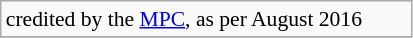<table class="wikitable floatright" style="font-size: 0.9em; width: 275px;">
<tr>
<td>credited by the <a href='#'>MPC</a>, as per August 2016</td>
</tr>
<tr>
</tr>
</table>
